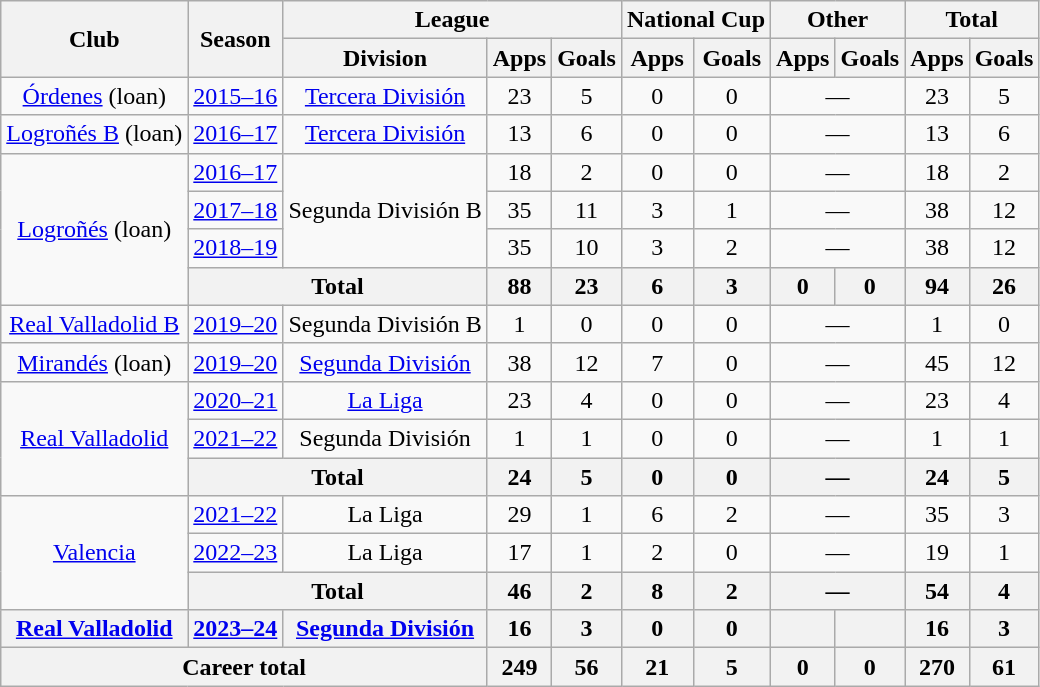<table class="wikitable" style="text-align:center">
<tr>
<th rowspan="2">Club</th>
<th rowspan="2">Season</th>
<th colspan="3">League</th>
<th colspan="2">National Cup</th>
<th colspan="2">Other</th>
<th colspan="2">Total</th>
</tr>
<tr>
<th>Division</th>
<th>Apps</th>
<th>Goals</th>
<th>Apps</th>
<th>Goals</th>
<th>Apps</th>
<th>Goals</th>
<th>Apps</th>
<th>Goals</th>
</tr>
<tr>
<td><a href='#'>Órdenes</a> (loan)</td>
<td><a href='#'>2015–16</a></td>
<td><a href='#'>Tercera División</a></td>
<td>23</td>
<td>5</td>
<td>0</td>
<td>0</td>
<td colspan="2">—</td>
<td>23</td>
<td>5</td>
</tr>
<tr>
<td><a href='#'>Logroñés B</a> (loan)</td>
<td><a href='#'>2016–17</a></td>
<td><a href='#'>Tercera División</a></td>
<td>13</td>
<td>6</td>
<td>0</td>
<td>0</td>
<td colspan="2">—</td>
<td>13</td>
<td>6</td>
</tr>
<tr>
<td rowspan="4"><a href='#'>Logroñés</a> (loan)</td>
<td><a href='#'>2016–17</a></td>
<td rowspan="3">Segunda División B</td>
<td>18</td>
<td>2</td>
<td>0</td>
<td>0</td>
<td colspan="2">—</td>
<td>18</td>
<td>2</td>
</tr>
<tr>
<td><a href='#'>2017–18</a></td>
<td>35</td>
<td>11</td>
<td>3</td>
<td>1</td>
<td colspan="2">—</td>
<td>38</td>
<td>12</td>
</tr>
<tr>
<td><a href='#'>2018–19</a></td>
<td>35</td>
<td>10</td>
<td>3</td>
<td>2</td>
<td colspan="2">—</td>
<td>38</td>
<td>12</td>
</tr>
<tr>
<th colspan="2">Total</th>
<th>88</th>
<th>23</th>
<th>6</th>
<th>3</th>
<th>0</th>
<th>0</th>
<th>94</th>
<th>26</th>
</tr>
<tr>
<td><a href='#'>Real Valladolid B</a></td>
<td><a href='#'>2019–20</a></td>
<td>Segunda División B</td>
<td>1</td>
<td>0</td>
<td>0</td>
<td>0</td>
<td colspan="2">—</td>
<td>1</td>
<td>0</td>
</tr>
<tr>
<td><a href='#'>Mirandés</a> (loan)</td>
<td><a href='#'>2019–20</a></td>
<td><a href='#'>Segunda División</a></td>
<td>38</td>
<td>12</td>
<td>7</td>
<td>0</td>
<td colspan="2">—</td>
<td>45</td>
<td>12</td>
</tr>
<tr>
<td rowspan="3"><a href='#'>Real Valladolid</a></td>
<td><a href='#'>2020–21</a></td>
<td><a href='#'>La Liga</a></td>
<td>23</td>
<td>4</td>
<td>0</td>
<td>0</td>
<td colspan="2">—</td>
<td>23</td>
<td>4</td>
</tr>
<tr>
<td><a href='#'>2021–22</a></td>
<td>Segunda División</td>
<td>1</td>
<td>1</td>
<td>0</td>
<td>0</td>
<td colspan="2">—</td>
<td>1</td>
<td>1</td>
</tr>
<tr>
<th colspan="2">Total</th>
<th>24</th>
<th>5</th>
<th>0</th>
<th>0</th>
<th colspan="2">—</th>
<th>24</th>
<th>5</th>
</tr>
<tr>
<td rowspan="3"><a href='#'>Valencia</a></td>
<td><a href='#'>2021–22</a></td>
<td>La Liga</td>
<td>29</td>
<td>1</td>
<td>6</td>
<td>2</td>
<td colspan="2">—</td>
<td>35</td>
<td>3</td>
</tr>
<tr>
<td><a href='#'>2022–23</a></td>
<td>La Liga</td>
<td>17</td>
<td>1</td>
<td>2</td>
<td>0</td>
<td colspan="2">—</td>
<td>19</td>
<td>1</td>
</tr>
<tr>
<th colspan="2">Total</th>
<th>46</th>
<th>2</th>
<th>8</th>
<th>2</th>
<th colspan="2">—</th>
<th>54</th>
<th>4</th>
</tr>
<tr>
<th><a href='#'>Real Valladolid</a></th>
<th><strong><a href='#'>2023–24</a></strong></th>
<th><strong><a href='#'>Segunda División</a></strong></th>
<th>16</th>
<th><strong>3</strong></th>
<th>0</th>
<th>0</th>
<th></th>
<th></th>
<th>16</th>
<th>3</th>
</tr>
<tr>
<th colspan="3">Career total</th>
<th>249</th>
<th>56</th>
<th>21</th>
<th>5</th>
<th>0</th>
<th>0</th>
<th>270</th>
<th>61</th>
</tr>
</table>
